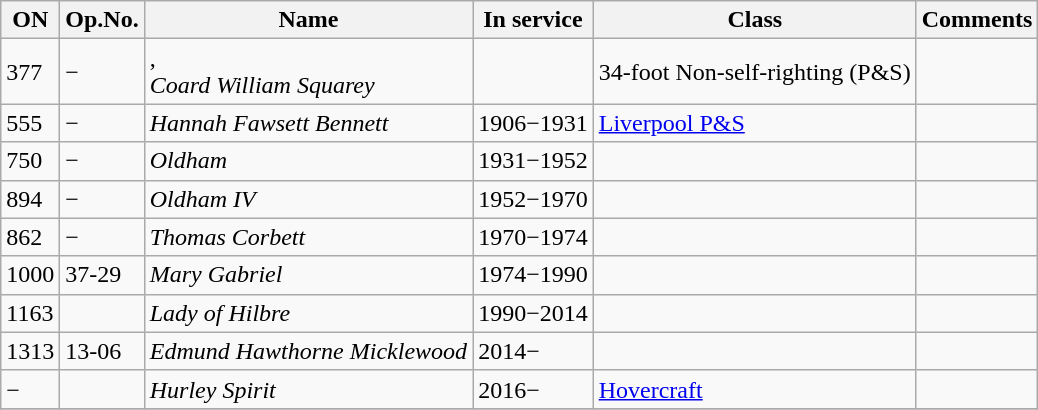<table class="wikitable">
<tr>
<th>ON</th>
<th>Op.No.</th>
<th>Name</th>
<th>In service</th>
<th>Class</th>
<th>Comments</th>
</tr>
<tr>
<td>377</td>
<td>−</td>
<td>, <br><em>Coard William Squarey</em></td>
<td></td>
<td>34-foot Non-self-righting (P&S)</td>
<td><br></td>
</tr>
<tr>
<td>555</td>
<td>−</td>
<td><em>Hannah Fawsett Bennett</em></td>
<td>1906−1931</td>
<td><a href='#'>Liverpool P&S</a></td>
<td></td>
</tr>
<tr>
<td>750</td>
<td>−</td>
<td><em>Oldham</em></td>
<td>1931−1952</td>
<td></td>
<td></td>
</tr>
<tr>
<td>894</td>
<td>−</td>
<td><em>Oldham IV</em></td>
<td>1952−1970</td>
<td></td>
<td></td>
</tr>
<tr>
<td>862</td>
<td>−</td>
<td><em>Thomas Corbett</em></td>
<td>1970−1974</td>
<td></td>
<td></td>
</tr>
<tr>
<td>1000</td>
<td>37-29</td>
<td><em>Mary Gabriel</em></td>
<td>1974−1990</td>
<td></td>
<td></td>
</tr>
<tr>
<td>1163</td>
<td></td>
<td><em>Lady of Hilbre</em></td>
<td>1990−2014</td>
<td></td>
<td></td>
</tr>
<tr>
<td>1313</td>
<td>13-06</td>
<td><em>Edmund Hawthorne Micklewood</em></td>
<td>2014−</td>
<td></td>
<td></td>
</tr>
<tr>
<td>−</td>
<td></td>
<td><em>Hurley Spirit</em></td>
<td>2016−</td>
<td><a href='#'>Hovercraft</a></td>
<td></td>
</tr>
<tr>
</tr>
</table>
